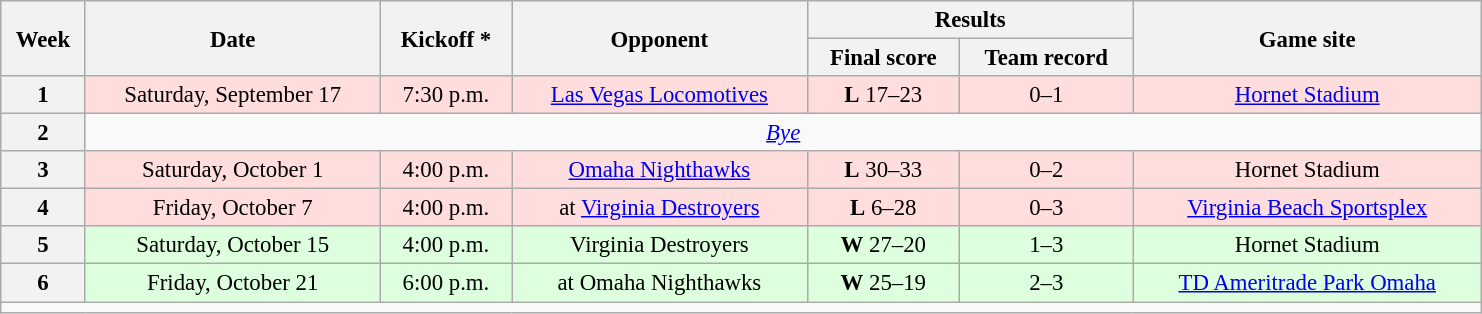<table class="wikitable" style="font-size:95%; text-align:center; width:65em">
<tr>
<th rowspan="2">Week</th>
<th rowspan="2">Date</th>
<th rowspan="2">Kickoff *</th>
<th rowspan="2">Opponent</th>
<th colspan="2">Results</th>
<th rowspan="2">Game site</th>
</tr>
<tr>
<th>Final score</th>
<th>Team record</th>
</tr>
<tr bgcolor="#FFDDDD">
<th>1</th>
<td>Saturday, September 17</td>
<td>7:30 p.m.</td>
<td><a href='#'>Las Vegas Locomotives</a></td>
<td><strong>L</strong> 17–23</td>
<td>0–1</td>
<td><a href='#'>Hornet Stadium</a></td>
</tr>
<tr>
<th>2</th>
<td colspan=6><em><a href='#'>Bye</a></em></td>
</tr>
<tr bgcolor="FFDDDD">
<th>3</th>
<td>Saturday, October 1</td>
<td>4:00 p.m.</td>
<td><a href='#'>Omaha Nighthawks</a></td>
<td><strong>L</strong> 30–33</td>
<td>0–2</td>
<td>Hornet Stadium</td>
</tr>
<tr bgcolor="#FFDDDD">
<th>4</th>
<td>Friday, October 7</td>
<td>4:00 p.m.</td>
<td>at <a href='#'>Virginia Destroyers</a></td>
<td><strong>L</strong> 6–28</td>
<td>0–3</td>
<td><a href='#'>Virginia Beach Sportsplex</a></td>
</tr>
<tr bgcolor="DDFFDD">
<th>5</th>
<td>Saturday, October 15</td>
<td>4:00 p.m.</td>
<td>Virginia Destroyers</td>
<td><strong>W</strong> 27–20 </td>
<td>1–3</td>
<td>Hornet Stadium</td>
</tr>
<tr bgcolor="DDFFDD">
<th>6</th>
<td>Friday, October 21 </td>
<td>6:00 p.m.</td>
<td>at Omaha Nighthawks</td>
<td><strong>W</strong> 25–19</td>
<td>2–3</td>
<td><a href='#'>TD Ameritrade Park Omaha</a></td>
</tr>
<tr>
<td colspan="7"></td>
</tr>
</table>
